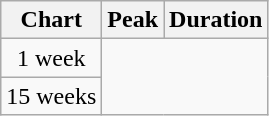<table class="wikitable plainrowheaders" style="text-align:center">
<tr>
<th scope="col">Chart</th>
<th scope="col">Peak</th>
<th scope="col">Duration</th>
</tr>
<tr>
<td>1 week</td>
</tr>
<tr>
<td>15 weeks</td>
</tr>
</table>
